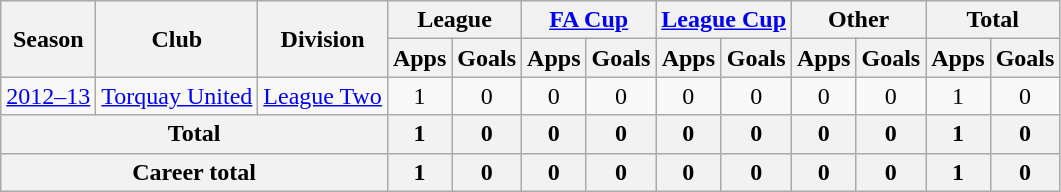<table class="wikitable" style="text-align:center;">
<tr>
<th rowspan=2>Season</th>
<th rowspan=2>Club</th>
<th rowspan=2>Division</th>
<th colspan=2>League</th>
<th colspan=2><a href='#'>FA Cup</a></th>
<th colspan=2><a href='#'>League Cup</a></th>
<th colspan=2>Other</th>
<th colspan=2>Total</th>
</tr>
<tr>
<th>Apps</th>
<th>Goals</th>
<th>Apps</th>
<th>Goals</th>
<th>Apps</th>
<th>Goals</th>
<th>Apps</th>
<th>Goals</th>
<th>Apps</th>
<th>Goals</th>
</tr>
<tr>
<td><a href='#'>2012–13</a></td>
<td><a href='#'>Torquay United</a></td>
<td><a href='#'>League Two</a></td>
<td>1</td>
<td>0</td>
<td>0</td>
<td>0</td>
<td>0</td>
<td>0</td>
<td>0</td>
<td>0</td>
<td>1</td>
<td>0</td>
</tr>
<tr>
<th colspan=3>Total</th>
<th>1</th>
<th>0</th>
<th>0</th>
<th>0</th>
<th>0</th>
<th>0</th>
<th>0</th>
<th>0</th>
<th>1</th>
<th>0</th>
</tr>
<tr>
<th colspan=3>Career total</th>
<th>1</th>
<th>0</th>
<th>0</th>
<th>0</th>
<th>0</th>
<th>0</th>
<th>0</th>
<th>0</th>
<th>1</th>
<th>0</th>
</tr>
</table>
